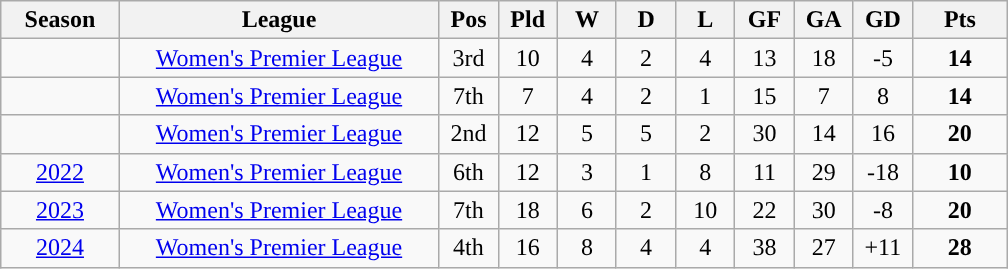<table class="wikitable" style="width:42em; text-align: center;">
<tr>
<th style="width:10%;">Season</th>
<th style="width:27%;">League</th>
<th style="width:5%;">Pos</th>
<th style="width:5%;">Pld</th>
<th style="width:5%;">W</th>
<th style="width:5%;">D</th>
<th style="width:5%;">L</th>
<th style="width:5%;">GF</th>
<th style="width:5%;">GA</th>
<th style="width:5%;">GD</th>
<th style="width:8%;">Pts</th>
</tr>
<tr>
<td></td>
<td><a href='#'>Women's Premier League</a></td>
<td>3rd</td>
<td>10</td>
<td>4</td>
<td>2</td>
<td>4</td>
<td>13</td>
<td>18</td>
<td>-5</td>
<td><strong>14</strong></td>
</tr>
<tr>
<td></td>
<td><a href='#'>Women's Premier League</a></td>
<td>7th</td>
<td>7</td>
<td>4</td>
<td>2</td>
<td>1</td>
<td>15</td>
<td>7</td>
<td>8</td>
<td><strong>14</strong></td>
</tr>
<tr>
<td></td>
<td><a href='#'>Women's Premier League</a></td>
<td>2nd</td>
<td>12</td>
<td>5</td>
<td>5</td>
<td>2</td>
<td>30</td>
<td>14</td>
<td>16</td>
<td><strong>20</strong></td>
</tr>
<tr>
<td><a href='#'>2022</a></td>
<td><a href='#'>Women's Premier League</a></td>
<td>6th</td>
<td>12</td>
<td>3</td>
<td>1</td>
<td>8</td>
<td>11</td>
<td>29</td>
<td>-18</td>
<td><strong>10</strong></td>
</tr>
<tr>
<td><a href='#'>2023</a></td>
<td><a href='#'>Women's Premier League</a></td>
<td>7th</td>
<td>18</td>
<td>6</td>
<td>2</td>
<td>10</td>
<td>22</td>
<td>30</td>
<td>-8</td>
<td><strong>20</strong></td>
</tr>
<tr>
<td><a href='#'>2024</a></td>
<td><a href='#'>Women's Premier League</a></td>
<td>4th</td>
<td>16</td>
<td>8</td>
<td>4</td>
<td>4</td>
<td>38</td>
<td>27</td>
<td>+11</td>
<td><strong>28</strong></td>
</tr>
</table>
